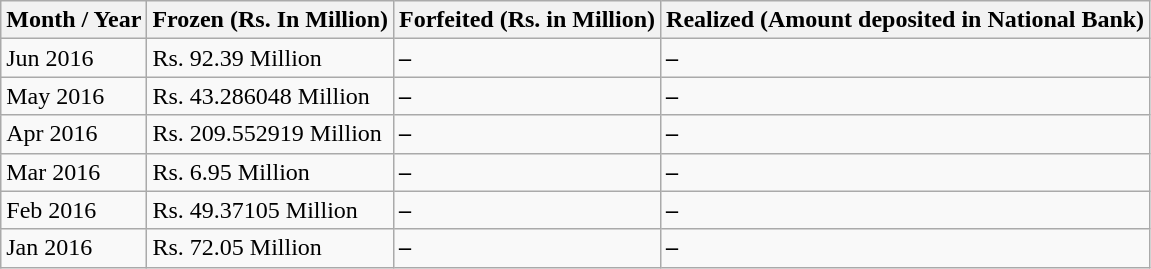<table class="wikitable">
<tr>
<th>Month / Year</th>
<th>Frozen (Rs. In Million)</th>
<th>Forfeited (Rs. in Million)</th>
<th>Realized (Amount deposited in National Bank)</th>
</tr>
<tr>
<td rowspan="1">Jun 2016</td>
<td colspan="1">Rs. 92.39 Million</td>
<td colspan="1"><strong>–</strong></td>
<td colspan="1"><strong>–</strong></td>
</tr>
<tr>
<td rowspan="1">May 2016</td>
<td colspan="1">Rs. 43.286048 Million</td>
<td colspan="1"><strong>–</strong></td>
<td colspan="1"><strong>–</strong></td>
</tr>
<tr>
<td rowspan="1">Apr 2016</td>
<td colspan="1">Rs. 209.552919 Million</td>
<td colspan="1"><strong>–</strong></td>
<td colspan="1"><strong>–</strong></td>
</tr>
<tr>
<td rowspan="1">Mar 2016</td>
<td colspan="1">Rs. 6.95 Million</td>
<td colspan="1"><strong>–</strong></td>
<td colspan="1"><strong>–</strong></td>
</tr>
<tr>
<td rowspan="1">Feb 2016</td>
<td colspan="1">Rs. 49.37105 Million</td>
<td colspan="1"><strong>–</strong></td>
<td colspan="1"><strong>–</strong></td>
</tr>
<tr>
<td rowspan="1">Jan 2016</td>
<td colspan="1">Rs. 72.05 Million</td>
<td colspan="1"><strong>–</strong></td>
<td colspan="1"><strong>–</strong></td>
</tr>
</table>
